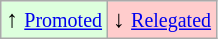<table class="wikitable" align="center">
<tr>
<td style="background:#ddffdd">↑ <small><a href='#'>Promoted</a></small></td>
<td style="background:#ffcccc">↓ <small><a href='#'>Relegated</a></small></td>
</tr>
</table>
